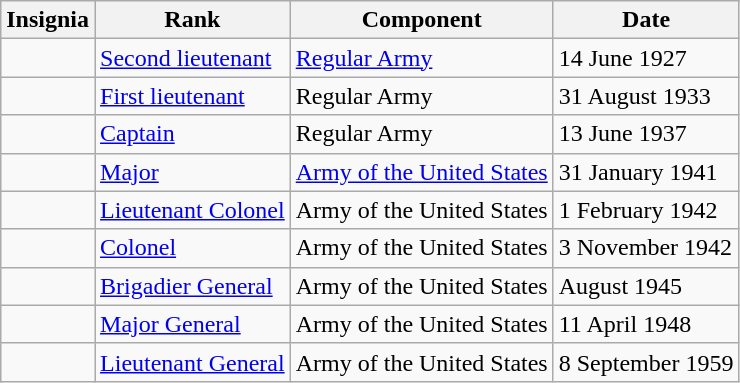<table class="wikitable">
<tr>
<th>Insignia</th>
<th>Rank</th>
<th>Component</th>
<th>Date</th>
</tr>
<tr>
<td align="center"></td>
<td><a href='#'>Second lieutenant</a></td>
<td><a href='#'>Regular Army</a></td>
<td>14 June 1927</td>
</tr>
<tr>
<td align="center"></td>
<td><a href='#'>First lieutenant</a></td>
<td>Regular Army</td>
<td>31 August 1933</td>
</tr>
<tr>
<td align="center"></td>
<td><a href='#'>Captain</a></td>
<td>Regular Army</td>
<td>13 June 1937</td>
</tr>
<tr>
<td align="center"></td>
<td><a href='#'>Major</a></td>
<td><a href='#'>Army of the United States</a></td>
<td>31 January 1941</td>
</tr>
<tr>
<td align="center"></td>
<td><a href='#'>Lieutenant Colonel</a></td>
<td>Army of the United States</td>
<td>1 February 1942</td>
</tr>
<tr>
<td align="center"></td>
<td><a href='#'>Colonel</a></td>
<td>Army of the United States</td>
<td>3 November 1942</td>
</tr>
<tr>
<td align="center"></td>
<td><a href='#'>Brigadier General</a></td>
<td>Army of the United States</td>
<td>August 1945</td>
</tr>
<tr>
<td align="center"></td>
<td><a href='#'>Major General</a></td>
<td>Army of the United States</td>
<td>11 April 1948</td>
</tr>
<tr>
<td align="center"></td>
<td><a href='#'>Lieutenant General</a></td>
<td>Army of the United States</td>
<td>8 September 1959</td>
</tr>
</table>
